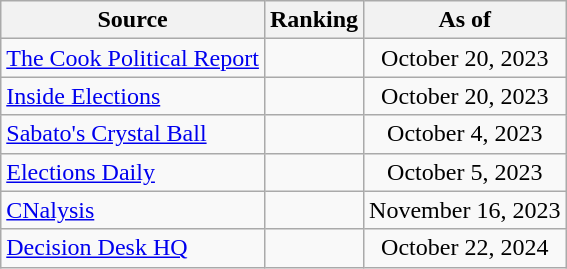<table class="wikitable" style="text-align:center">
<tr>
<th>Source</th>
<th>Ranking</th>
<th>As of</th>
</tr>
<tr>
<td align=left><a href='#'>The Cook Political Report</a></td>
<td></td>
<td>October 20, 2023</td>
</tr>
<tr>
<td align=left><a href='#'>Inside Elections</a></td>
<td></td>
<td>October 20, 2023</td>
</tr>
<tr>
<td align=left><a href='#'>Sabato's Crystal Ball</a></td>
<td></td>
<td>October 4, 2023</td>
</tr>
<tr>
<td align=left><a href='#'>Elections Daily</a></td>
<td></td>
<td>October 5, 2023</td>
</tr>
<tr>
<td align=left><a href='#'>CNalysis</a></td>
<td></td>
<td>November 16, 2023</td>
</tr>
<tr>
<td align=left><a href='#'>Decision Desk HQ</a></td>
<td></td>
<td>October 22, 2024</td>
</tr>
</table>
